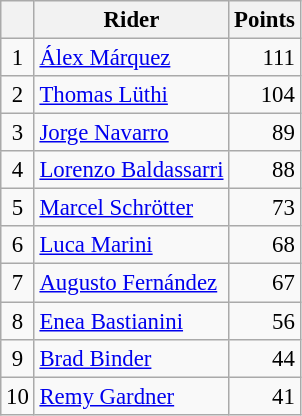<table class="wikitable" style="font-size: 95%;">
<tr>
<th></th>
<th>Rider</th>
<th>Points</th>
</tr>
<tr>
<td align=center>1</td>
<td> <a href='#'>Álex Márquez</a></td>
<td align=right>111</td>
</tr>
<tr>
<td align=center>2</td>
<td> <a href='#'>Thomas Lüthi</a></td>
<td align=right>104</td>
</tr>
<tr>
<td align=center>3</td>
<td> <a href='#'>Jorge Navarro</a></td>
<td align=right>89</td>
</tr>
<tr>
<td align=center>4</td>
<td> <a href='#'>Lorenzo Baldassarri</a></td>
<td align=right>88</td>
</tr>
<tr>
<td align=center>5</td>
<td> <a href='#'>Marcel Schrötter</a></td>
<td align=right>73</td>
</tr>
<tr>
<td align=center>6</td>
<td> <a href='#'>Luca Marini</a></td>
<td align=right>68</td>
</tr>
<tr>
<td align=center>7</td>
<td> <a href='#'>Augusto Fernández</a></td>
<td align=right>67</td>
</tr>
<tr>
<td align=center>8</td>
<td> <a href='#'>Enea Bastianini</a></td>
<td align=right>56</td>
</tr>
<tr>
<td align=center>9</td>
<td> <a href='#'>Brad Binder</a></td>
<td align=right>44</td>
</tr>
<tr>
<td align=center>10</td>
<td> <a href='#'>Remy Gardner</a></td>
<td align=right>41</td>
</tr>
</table>
